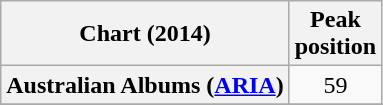<table class="wikitable sortable plainrowheaders" style="text-align:center">
<tr>
<th scope="col">Chart (2014)</th>
<th scope="col">Peak<br>position</th>
</tr>
<tr>
<th scope="row">Australian Albums (<a href='#'>ARIA</a>)</th>
<td>59</td>
</tr>
<tr>
</tr>
</table>
